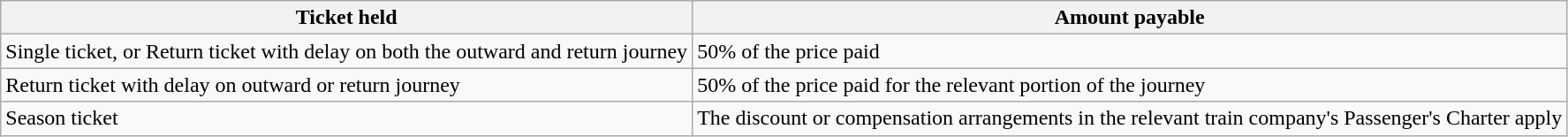<table class="wikitable">
<tr>
<th>Ticket held</th>
<th>Amount payable</th>
</tr>
<tr>
<td>Single ticket, or Return ticket with delay on both the outward and return journey</td>
<td>50% of the price paid</td>
</tr>
<tr>
<td>Return ticket with delay on outward or return journey</td>
<td>50% of the price paid for the relevant portion of the journey</td>
</tr>
<tr>
<td>Season ticket</td>
<td>The discount or compensation arrangements in the relevant train company's Passenger's Charter apply</td>
</tr>
</table>
